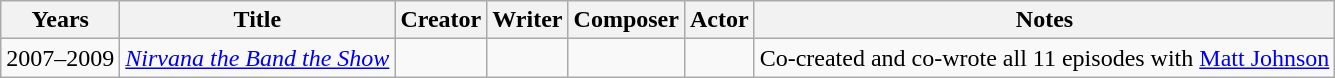<table class="wikitable">
<tr>
<th>Years</th>
<th>Title</th>
<th>Creator</th>
<th>Writer</th>
<th>Composer</th>
<th>Actor</th>
<th>Notes</th>
</tr>
<tr>
<td>2007–2009</td>
<td><em><a href='#'>Nirvana the Band the Show</a></em></td>
<td></td>
<td></td>
<td></td>
<td></td>
<td>Co-created and co-wrote all 11 episodes with <a href='#'>Matt Johnson</a></td>
</tr>
</table>
